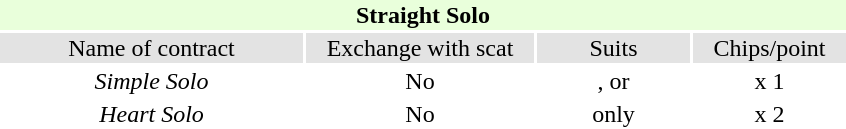<table style="wikitable" style="float: middle; background: #7C9ED9; margin-left: 1em; border-spacing: 1px;">
<tr align="center">
<td style="background: #E9FFDB;" colspan="4"><strong>Straight Solo</strong></td>
</tr>
<tr align="center">
<td style="width: 200px; background: #e3e3e3;">Name of contract</td>
<td style="width: 150px; background: #e3e3e3;">Exchange with scat</td>
<td style="width: 100px; background: #e3e3e3;">Suits</td>
<td style="width: 100px; background: #e3e3e3;">Chips/point</td>
</tr>
<tr align="center">
<td style="background: #ffffff;"><em>Simple Solo</em></td>
<td style="background: #ffffff;">No</td>
<td style="background: #ffffff;">,  or </td>
<td style="background: #ffffff;">x 1</td>
</tr>
<tr align="center">
<td style="background: #ffffff;"><em>Heart Solo</em></td>
<td style="background: #ffffff;">No</td>
<td style="background: #ffffff;"> only</td>
<td style="background: #ffffff;">x 2</td>
</tr>
</table>
